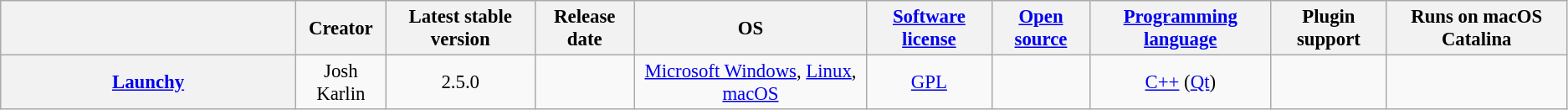<table class="wikitable sortable" style="text-align: center; font-size: 95%; width: auto; table-layout: fixed;">
<tr>
<th style="width: 15em"></th>
<th>Creator</th>
<th>Latest stable version</th>
<th>Release date</th>
<th>OS</th>
<th><a href='#'>Software license</a></th>
<th><a href='#'>Open source</a></th>
<th><a href='#'>Programming language</a></th>
<th>Plugin support</th>
<th>Runs on macOS Catalina</th>
</tr>
<tr>
<th><a href='#'>Launchy</a></th>
<td>Josh Karlin</td>
<td>2.5.0</td>
<td></td>
<td><a href='#'>Microsoft Windows</a>, <a href='#'>Linux</a>, <a href='#'>macOS</a></td>
<td><a href='#'>GPL</a></td>
<td></td>
<td><a href='#'>C++</a> (<a href='#'>Qt</a>)</td>
<td></td>
<td></td>
</tr>
</table>
